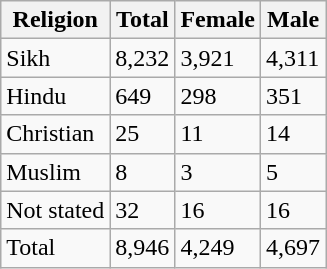<table class="wikitable sortable">
<tr>
<th>Religion</th>
<th>Total</th>
<th>Female</th>
<th>Male</th>
</tr>
<tr>
<td>Sikh</td>
<td>8,232</td>
<td>3,921</td>
<td>4,311</td>
</tr>
<tr>
<td>Hindu</td>
<td>649</td>
<td>298</td>
<td>351</td>
</tr>
<tr>
<td>Christian</td>
<td>25</td>
<td>11</td>
<td>14</td>
</tr>
<tr>
<td>Muslim</td>
<td>8</td>
<td>3</td>
<td>5</td>
</tr>
<tr>
<td>Not stated</td>
<td>32</td>
<td>16</td>
<td>16</td>
</tr>
<tr>
<td>Total</td>
<td>8,946</td>
<td>4,249</td>
<td>4,697</td>
</tr>
</table>
